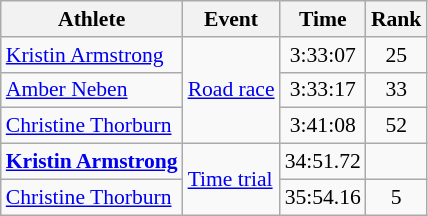<table class=wikitable style=font-size:90%;text-align:center>
<tr>
<th>Athlete</th>
<th>Event</th>
<th>Time</th>
<th>Rank</th>
</tr>
<tr>
<td align=left><a href='#'>Kristin Armstrong</a></td>
<td align=left rowspan=3><a href='#'>Road race</a></td>
<td>3:33:07</td>
<td>25</td>
</tr>
<tr>
<td align=left><a href='#'>Amber Neben</a></td>
<td>3:33:17</td>
<td>33</td>
</tr>
<tr>
<td align=left><a href='#'>Christine Thorburn</a></td>
<td>3:41:08</td>
<td>52</td>
</tr>
<tr>
<td align=left><strong><a href='#'>Kristin Armstrong</a></strong></td>
<td align=left rowspan=2><a href='#'>Time trial</a></td>
<td>34:51.72</td>
<td></td>
</tr>
<tr>
<td align=left><a href='#'>Christine Thorburn</a></td>
<td>35:54.16</td>
<td>5</td>
</tr>
</table>
